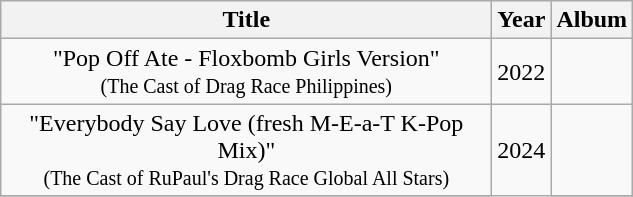<table class="wikitable plainrowheaders" style="text-align:center;">
<tr>
<th style="width:20em;">Title</th>
<th>Year</th>
<th>Album</th>
</tr>
<tr>
<td>"Pop Off Ate - Floxbomb Girls Version" <br><small>(The Cast of Drag Race Philippines)</small></td>
<td rowspan="1">2022</td>
<td></td>
</tr>
<tr>
<td>"Everybody Say Love (fresh M-E-a-T K-Pop Mix)" <br><small>(The Cast of RuPaul's Drag Race Global All Stars)</small></td>
<td rowspan="2">2024</td>
<td></td>
</tr>
<tr>
</tr>
</table>
